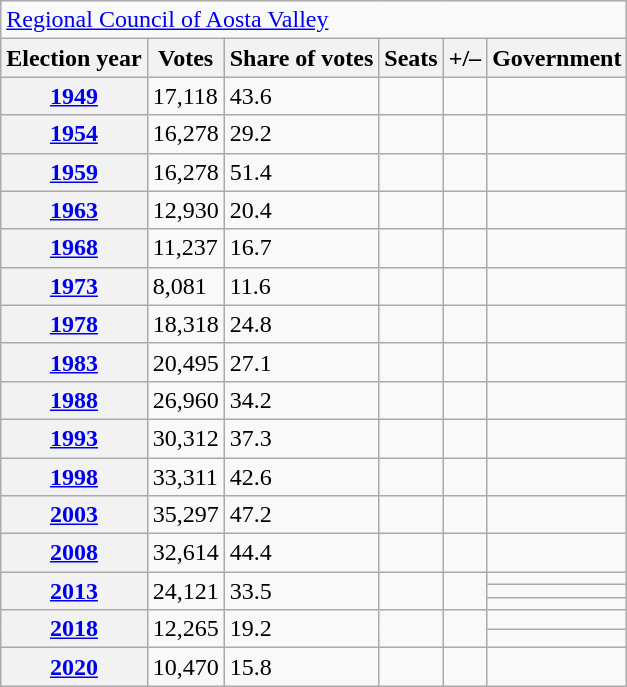<table class=wikitable>
<tr>
<td colspan=7><a href='#'>Regional Council of Aosta Valley</a></td>
</tr>
<tr>
<th>Election year</th>
<th>Votes</th>
<th>Share of votes</th>
<th>Seats</th>
<th>+/–</th>
<th>Government</th>
</tr>
<tr>
<th><a href='#'>1949</a></th>
<td>17,118</td>
<td>43.6</td>
<td></td>
<td></td>
<td></td>
</tr>
<tr>
<th><a href='#'>1954</a></th>
<td>16,278</td>
<td>29.2</td>
<td></td>
<td></td>
<td></td>
</tr>
<tr>
<th><a href='#'>1959</a></th>
<td>16,278</td>
<td>51.4</td>
<td></td>
<td></td>
<td></td>
</tr>
<tr>
<th><a href='#'>1963</a></th>
<td>12,930</td>
<td>20.4</td>
<td></td>
<td></td>
<td></td>
</tr>
<tr>
<th><a href='#'>1968</a></th>
<td>11,237</td>
<td>16.7</td>
<td></td>
<td></td>
<td></td>
</tr>
<tr>
<th><a href='#'>1973</a></th>
<td>8,081</td>
<td>11.6</td>
<td></td>
<td></td>
<td></td>
</tr>
<tr>
<th><a href='#'>1978</a></th>
<td>18,318</td>
<td>24.8</td>
<td></td>
<td></td>
<td></td>
</tr>
<tr>
<th><a href='#'>1983</a></th>
<td>20,495</td>
<td>27.1</td>
<td></td>
<td></td>
<td></td>
</tr>
<tr>
<th><a href='#'>1988</a></th>
<td>26,960</td>
<td>34.2</td>
<td></td>
<td></td>
<td></td>
</tr>
<tr>
<th><a href='#'>1993</a></th>
<td>30,312</td>
<td>37.3</td>
<td></td>
<td></td>
<td></td>
</tr>
<tr>
<th><a href='#'>1998</a></th>
<td>33,311</td>
<td>42.6</td>
<td></td>
<td></td>
<td></td>
</tr>
<tr>
<th><a href='#'>2003</a></th>
<td>35,297</td>
<td>47.2</td>
<td></td>
<td></td>
<td></td>
</tr>
<tr>
<th><a href='#'>2008</a></th>
<td>32,614</td>
<td>44.4</td>
<td></td>
<td></td>
<td></td>
</tr>
<tr>
<th rowspan="3"><a href='#'>2013</a></th>
<td rowspan="3">24,121</td>
<td rowspan="3">33.5</td>
<td rowspan="3"></td>
<td rowspan="3"></td>
<td></td>
</tr>
<tr>
<td></td>
</tr>
<tr>
<td></td>
</tr>
<tr>
<th rowspan="2"><a href='#'>2018</a></th>
<td rowspan="2">12,265</td>
<td rowspan="2">19.2</td>
<td rowspan="2"></td>
<td rowspan="2"></td>
<td></td>
</tr>
<tr>
<td></td>
</tr>
<tr>
<th><a href='#'>2020</a></th>
<td>10,470</td>
<td>15.8</td>
<td></td>
<td></td>
<td></td>
</tr>
</table>
